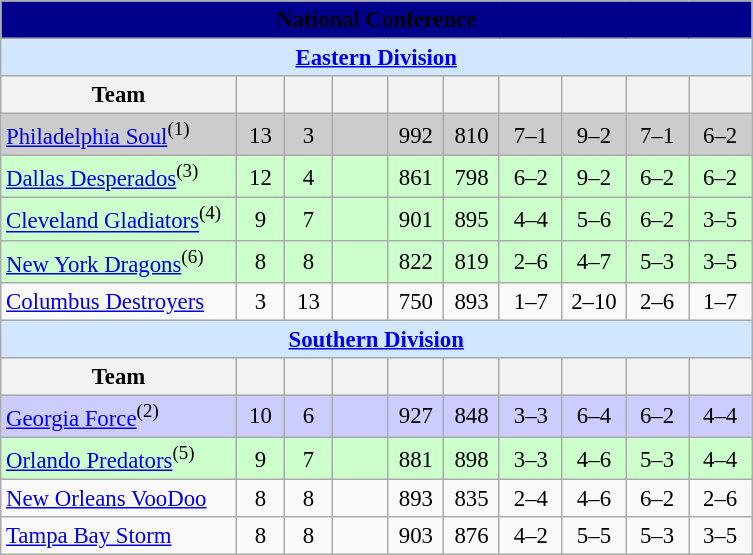<table class="wikitable" style="font-size:95%; text-align:center;">
<tr>
<td colspan="10" align="center" bgcolor="darkblue"><span><strong>National Conference</strong></span></td>
</tr>
<tr>
<th colspan="10" style="background-color:#D0E7FF;text-align:center;vertical-align:middle;"><strong><a href='#'>Eastern Division</a></strong></th>
</tr>
<tr>
<th width="150">Team</th>
<th width="25"></th>
<th width="25"></th>
<th width="30"></th>
<th width="30"></th>
<th width="30"></th>
<th width="35"></th>
<th width="35"></th>
<th width="35"></th>
<th width="35"></th>
</tr>
<tr style="background-color:#cccccc">
<td style="text-align:left;"><a href='#'>Philadelphia Soul</a><sup>(1)</sup></td>
<td>13</td>
<td>3</td>
<td></td>
<td>992</td>
<td>810</td>
<td>7–1</td>
<td>9–2</td>
<td>7–1</td>
<td>6–2</td>
</tr>
<tr style="background-color:#ccffcc">
<td style="text-align:left;"><a href='#'>Dallas Desperados</a><sup>(3)</sup></td>
<td>12</td>
<td>4</td>
<td></td>
<td>861</td>
<td>798</td>
<td>6–2</td>
<td>9–2</td>
<td>6–2</td>
<td>6–2</td>
</tr>
<tr style="background-color:#ccffcc">
<td style="text-align:left;"><a href='#'>Cleveland Gladiators</a><sup>(4)</sup></td>
<td>9</td>
<td>7</td>
<td></td>
<td>901</td>
<td>895</td>
<td>4–4</td>
<td>5–6</td>
<td>6–2</td>
<td>3–5</td>
</tr>
<tr style="background-color:#ccffcc">
<td style="text-align:left;"><a href='#'>New York Dragons</a><sup>(6)</sup></td>
<td>8</td>
<td>8</td>
<td></td>
<td>822</td>
<td>819</td>
<td>2–6</td>
<td>4–7</td>
<td>5–3</td>
<td>3–5</td>
</tr>
<tr>
<td style="text-align:left;"><a href='#'>Columbus Destroyers</a></td>
<td>3</td>
<td>13</td>
<td></td>
<td>750</td>
<td>893</td>
<td>1–7</td>
<td>2–10</td>
<td>2–6</td>
<td>1–7</td>
</tr>
<tr>
<th colspan="10" style="background-color:#D0E7FF;text-align:center;vertical-align:middle;"><strong><a href='#'>Southern Division</a></strong></th>
</tr>
<tr>
<th width="150">Team</th>
<th width="25"></th>
<th width="25"></th>
<th width="30"></th>
<th width="30"></th>
<th width="30"></th>
<th width="35"></th>
<th width="35"></th>
<th width="35"></th>
<th width="35"></th>
</tr>
<tr style="background-color:#ccccff">
<td style="text-align:left;"><a href='#'>Georgia Force</a><sup>(2)</sup></td>
<td>10</td>
<td>6</td>
<td></td>
<td>927</td>
<td>848</td>
<td>3–3</td>
<td>6–4</td>
<td>6–2</td>
<td>4–4</td>
</tr>
<tr style="background-color:#ccffcc">
<td style="text-align:left;"><a href='#'>Orlando Predators</a><sup>(5)</sup></td>
<td>9</td>
<td>7</td>
<td></td>
<td>881</td>
<td>898</td>
<td>3–3</td>
<td>4–6</td>
<td>5–3</td>
<td>4–4</td>
</tr>
<tr>
<td style="text-align:left;"><a href='#'>New Orleans VooDoo</a></td>
<td>8</td>
<td>8</td>
<td></td>
<td>893</td>
<td>835</td>
<td>2–4</td>
<td>4–6</td>
<td>6–2</td>
<td>2–6</td>
</tr>
<tr>
<td style="text-align:left;"><a href='#'>Tampa Bay Storm</a></td>
<td>8</td>
<td>8</td>
<td></td>
<td>903</td>
<td>876</td>
<td>4–2</td>
<td>5–5</td>
<td>5–3</td>
<td>3–5</td>
</tr>
</table>
